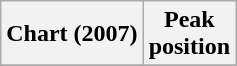<table class="wikitable sortable plainrowheaders">
<tr>
<th scope="col">Chart (2007)</th>
<th scope="col">Peak<br>position</th>
</tr>
<tr>
</tr>
</table>
